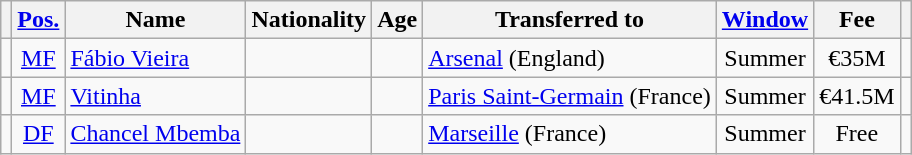<table class="wikitable sortable" style="text-align:center;">
<tr>
<th scope=col></th>
<th scope=col><a href='#'>Pos.</a></th>
<th scope=col>Name</th>
<th scope=col>Nationality</th>
<th scope=col>Age</th>
<th scope=col>Transferred to</th>
<th scope=col><a href='#'>Window</a></th>
<th scope=col>Fee</th>
<th scope=col class=unsortable></th>
</tr>
<tr>
<td></td>
<td><a href='#'>MF</a></td>
<td align=left><a href='#'>Fábio Vieira</a></td>
<td align=left></td>
<td></td>
<td align=left><a href='#'>Arsenal</a> (England)</td>
<td>Summer</td>
<td>€35M</td>
<td></td>
</tr>
<tr>
<td></td>
<td><a href='#'>MF</a></td>
<td align=left><a href='#'>Vitinha</a></td>
<td align=left></td>
<td></td>
<td align=left><a href='#'>Paris Saint-Germain</a> (France)</td>
<td>Summer</td>
<td>€41.5M</td>
<td></td>
</tr>
<tr>
<td></td>
<td><a href='#'>DF</a></td>
<td align=left><a href='#'>Chancel Mbemba</a></td>
<td align=left></td>
<td></td>
<td align=left><a href='#'>Marseille</a> (France)</td>
<td>Summer</td>
<td>Free</td>
<td></td>
</tr>
</table>
